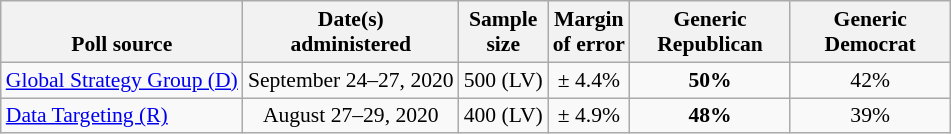<table class="wikitable" style="font-size:90%;text-align:center;">
<tr valign=bottom>
<th>Poll source</th>
<th>Date(s)<br>administered</th>
<th>Sample<br>size</th>
<th>Margin<br>of error</th>
<th style="width:100px;">Generic<br>Republican</th>
<th style="width:100px;">Generic<br>Democrat</th>
</tr>
<tr>
<td style="text-align:left;"><a href='#'>Global Strategy Group (D)</a></td>
<td>September 24–27, 2020</td>
<td>500 (LV)</td>
<td>± 4.4%</td>
<td><strong>50%</strong></td>
<td>42%</td>
</tr>
<tr>
<td style="text-align:left;"><a href='#'>Data Targeting (R)</a></td>
<td>August 27–29, 2020</td>
<td>400 (LV)</td>
<td>± 4.9%</td>
<td><strong>48%</strong></td>
<td>39%</td>
</tr>
</table>
